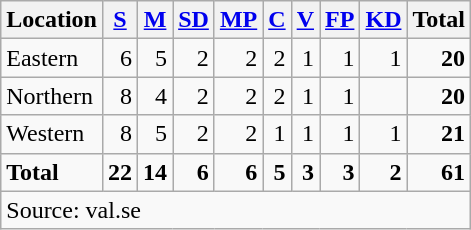<table class="wikitable sortable" style=text-align:right>
<tr>
<th>Location</th>
<th><a href='#'>S</a></th>
<th><a href='#'>M</a></th>
<th><a href='#'>SD</a></th>
<th><a href='#'>MP</a></th>
<th><a href='#'>C</a></th>
<th><a href='#'>V</a></th>
<th><a href='#'>FP</a></th>
<th><a href='#'>KD</a></th>
<th>Total</th>
</tr>
<tr>
<td align=left>Eastern</td>
<td>6</td>
<td>5</td>
<td>2</td>
<td>2</td>
<td>2</td>
<td>1</td>
<td>1</td>
<td>1</td>
<td><strong>20</strong></td>
</tr>
<tr>
<td align=left>Northern</td>
<td>8</td>
<td>4</td>
<td>2</td>
<td>2</td>
<td>2</td>
<td>1</td>
<td>1</td>
<td></td>
<td><strong>20</strong></td>
</tr>
<tr>
<td align=left>Western</td>
<td>8</td>
<td>5</td>
<td>2</td>
<td>2</td>
<td>1</td>
<td>1</td>
<td>1</td>
<td>1</td>
<td><strong>21</strong></td>
</tr>
<tr>
<td align=left><strong>Total</strong></td>
<td><strong>22</strong></td>
<td><strong>14</strong></td>
<td><strong>6</strong></td>
<td><strong>6</strong></td>
<td><strong>5</strong></td>
<td><strong>3</strong></td>
<td><strong>3</strong></td>
<td><strong>2</strong></td>
<td><strong>61</strong></td>
</tr>
<tr>
<td align=left colspan=10>Source: val.se</td>
</tr>
</table>
